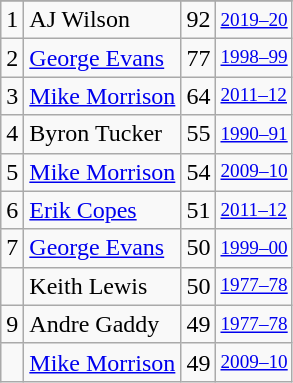<table class="wikitable">
<tr>
</tr>
<tr>
<td>1</td>
<td>AJ Wilson</td>
<td>92</td>
<td style="font-size:80%;"><a href='#'>2019–20</a></td>
</tr>
<tr>
<td>2</td>
<td><a href='#'>George Evans</a></td>
<td>77</td>
<td style="font-size:80%;"><a href='#'>1998–99</a></td>
</tr>
<tr>
<td>3</td>
<td><a href='#'>Mike Morrison</a></td>
<td>64</td>
<td style="font-size:80%;"><a href='#'>2011–12</a></td>
</tr>
<tr>
<td>4</td>
<td>Byron Tucker</td>
<td>55</td>
<td style="font-size:80%;"><a href='#'>1990–91</a></td>
</tr>
<tr>
<td>5</td>
<td><a href='#'>Mike Morrison</a></td>
<td>54</td>
<td style="font-size:80%;"><a href='#'>2009–10</a></td>
</tr>
<tr>
<td>6</td>
<td><a href='#'>Erik Copes</a></td>
<td>51</td>
<td style="font-size:80%;"><a href='#'>2011–12</a></td>
</tr>
<tr>
<td>7</td>
<td><a href='#'>George Evans</a></td>
<td>50</td>
<td style="font-size:80%;"><a href='#'>1999–00</a></td>
</tr>
<tr>
<td></td>
<td>Keith Lewis</td>
<td>50</td>
<td style="font-size:80%;"><a href='#'>1977–78</a></td>
</tr>
<tr>
<td>9</td>
<td>Andre Gaddy</td>
<td>49</td>
<td style="font-size:80%;"><a href='#'>1977–78</a></td>
</tr>
<tr>
<td></td>
<td><a href='#'>Mike Morrison</a></td>
<td>49</td>
<td style="font-size:80%;"><a href='#'>2009–10</a></td>
</tr>
</table>
